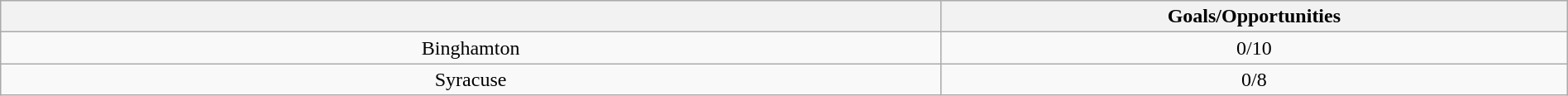<table class="wikitable" style="width:100%;text-align: center;">
<tr>
<th style="width:60%;"></th>
<th>Goals/Opportunities</th>
</tr>
<tr>
<td>Binghamton</td>
<td>0/10</td>
</tr>
<tr>
<td>Syracuse</td>
<td>0/8</td>
</tr>
</table>
